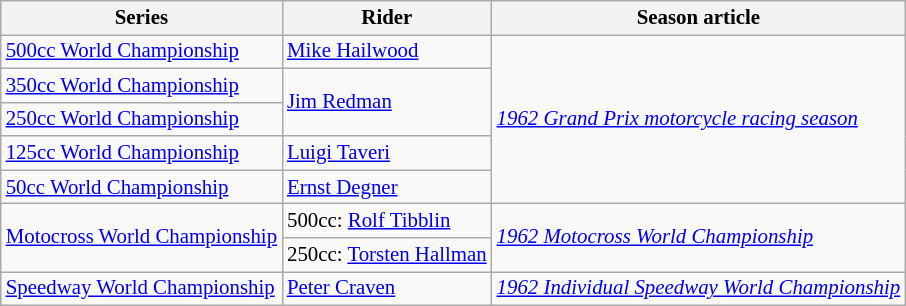<table class="wikitable" style="font-size: 87%;">
<tr>
<th>Series</th>
<th>Rider</th>
<th>Season article</th>
</tr>
<tr>
<td><a href='#'>500cc World Championship</a></td>
<td> <a href='#'>Mike Hailwood</a></td>
<td rowspan=5><em><a href='#'>1962 Grand Prix motorcycle racing season</a></em></td>
</tr>
<tr>
<td><a href='#'>350cc World Championship</a></td>
<td rowspan=2> <a href='#'>Jim Redman</a></td>
</tr>
<tr>
<td><a href='#'>250cc World Championship</a></td>
</tr>
<tr>
<td><a href='#'>125cc World Championship</a></td>
<td> <a href='#'>Luigi Taveri</a></td>
</tr>
<tr>
<td><a href='#'>50cc World Championship</a></td>
<td> <a href='#'>Ernst Degner</a></td>
</tr>
<tr>
<td rowspan=2><a href='#'>Motocross World Championship</a></td>
<td>500cc:  <a href='#'>Rolf Tibblin</a></td>
<td rowspan=2><em><a href='#'>1962 Motocross World Championship</a></em></td>
</tr>
<tr>
<td>250cc:  <a href='#'>Torsten Hallman</a></td>
</tr>
<tr>
<td><a href='#'>Speedway World Championship</a></td>
<td> <a href='#'>Peter Craven</a></td>
<td><em><a href='#'>1962 Individual Speedway World Championship</a></em></td>
</tr>
</table>
